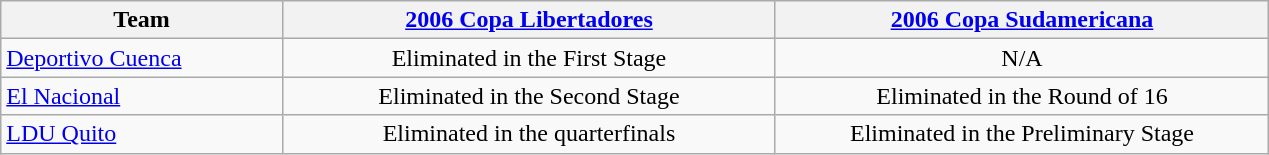<table class="wikitable">
<tr>
<th width= 16%>Team</th>
<th width= 28%><a href='#'>2006 Copa Libertadores</a></th>
<th width= 28%><a href='#'>2006 Copa Sudamericana</a></th>
</tr>
<tr align="center">
<td align="left"><a href='#'>Deportivo Cuenca</a></td>
<td>Eliminated in the First Stage</td>
<td>N/A</td>
</tr>
<tr align="center">
<td align="left"><a href='#'>El Nacional</a></td>
<td>Eliminated in the Second Stage</td>
<td>Eliminated in the Round of 16</td>
</tr>
<tr align="center">
<td align="left"><a href='#'>LDU Quito</a></td>
<td>Eliminated in the quarterfinals</td>
<td>Eliminated in the Preliminary Stage</td>
</tr>
</table>
